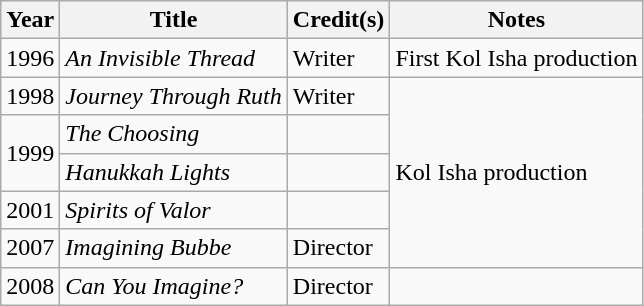<table class="wikitable">
<tr>
<th>Year</th>
<th>Title</th>
<th>Credit(s)</th>
<th>Notes</th>
</tr>
<tr>
<td>1996</td>
<td><em>An Invisible Thread</em></td>
<td>Writer</td>
<td>First Kol Isha production</td>
</tr>
<tr>
<td>1998</td>
<td><em>Journey Through Ruth</em></td>
<td>Writer</td>
<td rowspan="5">Kol Isha production</td>
</tr>
<tr>
<td rowspan="2">1999</td>
<td><em>The Choosing</em></td>
<td></td>
</tr>
<tr>
<td><em>Hanukkah Lights</em></td>
<td></td>
</tr>
<tr>
<td>2001</td>
<td><em>Spirits of Valor</em></td>
<td></td>
</tr>
<tr>
<td>2007</td>
<td><em>Imagining Bubbe</em></td>
<td>Director</td>
</tr>
<tr>
<td>2008</td>
<td><em> Can You Imagine?</em></td>
<td>Director</td>
<td></td>
</tr>
</table>
